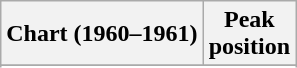<table class="wikitable sortable">
<tr>
<th>Chart (1960–1961)</th>
<th>Peak<br>position</th>
</tr>
<tr>
</tr>
<tr>
</tr>
<tr>
</tr>
<tr>
</tr>
</table>
